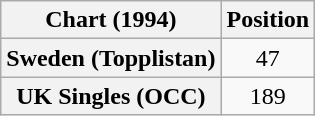<table class="wikitable plainrowheaders" style="text-align:center">
<tr>
<th scope="col">Chart (1994)</th>
<th scope="col">Position</th>
</tr>
<tr>
<th scope="row">Sweden (Topplistan)</th>
<td>47</td>
</tr>
<tr>
<th scope="row">UK Singles (OCC)</th>
<td>189</td>
</tr>
</table>
